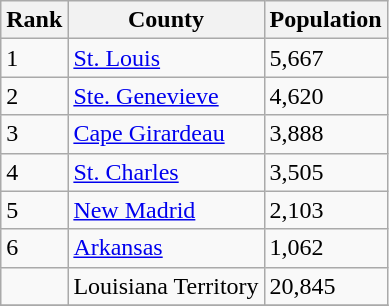<table class=wikitable>
<tr>
<th>Rank</th>
<th>County</th>
<th>Population</th>
</tr>
<tr>
<td>1</td>
<td><a href='#'>St. Louis</a></td>
<td>5,667</td>
</tr>
<tr>
<td>2</td>
<td><a href='#'>Ste. Genevieve</a></td>
<td>4,620</td>
</tr>
<tr>
<td>3</td>
<td><a href='#'>Cape Girardeau</a></td>
<td>3,888</td>
</tr>
<tr>
<td>4</td>
<td><a href='#'>St. Charles</a></td>
<td>3,505</td>
</tr>
<tr>
<td>5</td>
<td><a href='#'>New Madrid</a></td>
<td>2,103</td>
</tr>
<tr>
<td>6</td>
<td><a href='#'>Arkansas</a></td>
<td>1,062</td>
</tr>
<tr>
<td></td>
<td>Louisiana Territory</td>
<td>20,845</td>
</tr>
<tr>
</tr>
</table>
